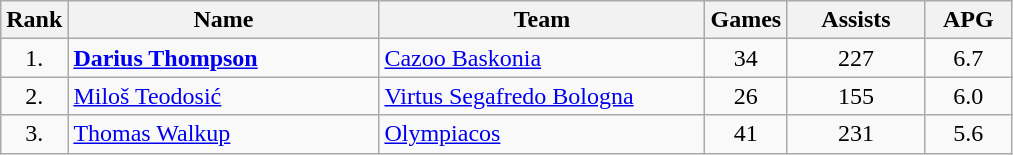<table class="wikitable" style="text-align: center;">
<tr>
<th>Rank</th>
<th width=200>Name</th>
<th width=210>Team</th>
<th>Games</th>
<th width=85>Assists</th>
<th width=50>APG</th>
</tr>
<tr>
<td>1.</td>
<td align="left"> <strong><a href='#'>Darius Thompson</a></strong></td>
<td align="left"> <a href='#'>Cazoo Baskonia</a></td>
<td>34</td>
<td>227</td>
<td>6.7</td>
</tr>
<tr>
<td>2.</td>
<td align="left"> <a href='#'>Miloš Teodosić</a></td>
<td align="left"> <a href='#'>Virtus Segafredo Bologna</a></td>
<td>26</td>
<td>155</td>
<td>6.0</td>
</tr>
<tr>
<td>3.</td>
<td align="left"> <a href='#'>Thomas Walkup</a></td>
<td align="left"> <a href='#'>Olympiacos</a></td>
<td>41</td>
<td>231</td>
<td>5.6</td>
</tr>
</table>
